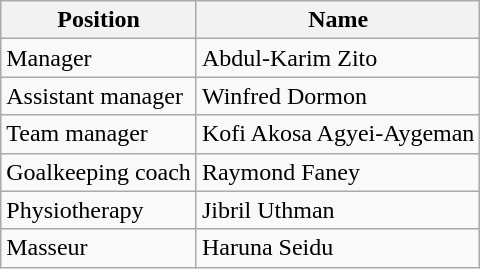<table class="wikitable">
<tr>
<th>Position</th>
<th>Name</th>
</tr>
<tr>
<td>Manager</td>
<td> Abdul-Karim Zito</td>
</tr>
<tr>
<td>Assistant manager</td>
<td> Winfred Dormon</td>
</tr>
<tr>
<td>Team manager</td>
<td> Kofi Akosa Agyei-Aygeman</td>
</tr>
<tr>
<td>Goalkeeping coach</td>
<td> Raymond Faney</td>
</tr>
<tr>
<td>Physiotherapy</td>
<td> Jibril Uthman</td>
</tr>
<tr>
<td>Masseur</td>
<td> Haruna Seidu</td>
</tr>
</table>
